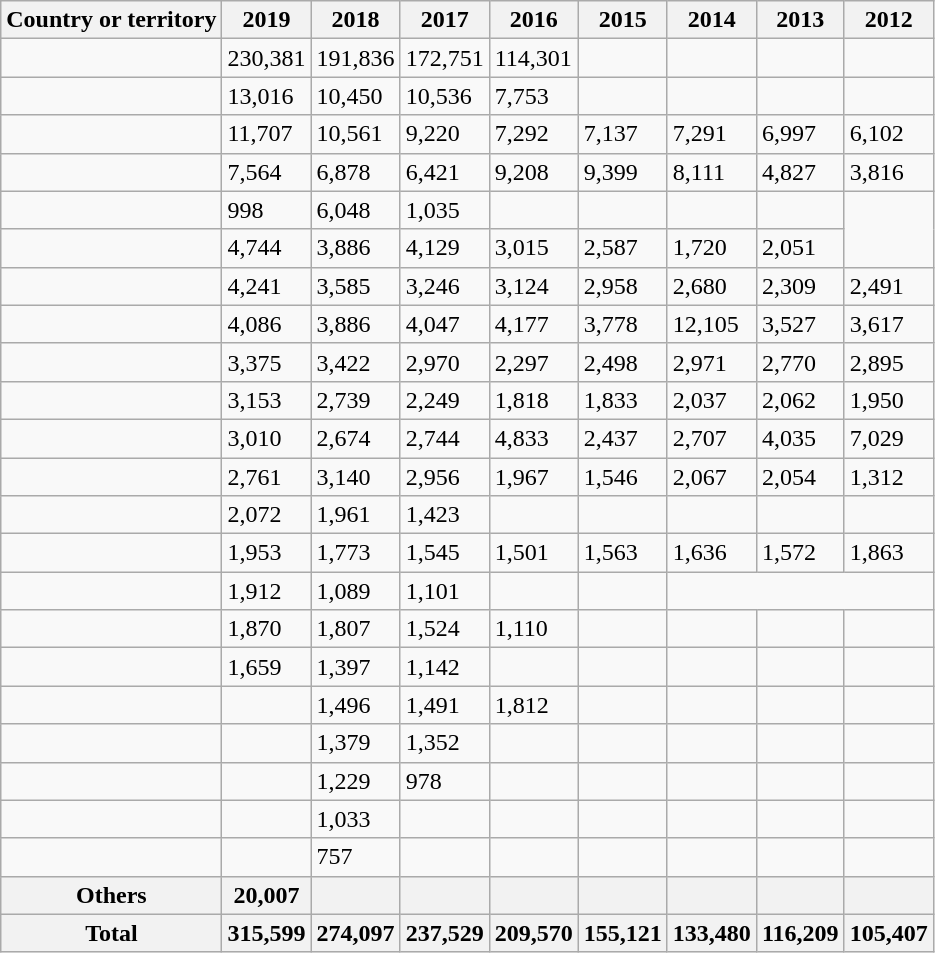<table class="wikitable sortable static-row-numbers static-row-header-text">
<tr>
<th>Country or territory</th>
<th>2019</th>
<th>2018</th>
<th>2017</th>
<th>2016</th>
<th>2015</th>
<th>2014</th>
<th>2013</th>
<th>2012</th>
</tr>
<tr>
<td></td>
<td>230,381</td>
<td>191,836</td>
<td>172,751</td>
<td>114,301</td>
<td></td>
<td></td>
<td></td>
<td></td>
</tr>
<tr>
<td></td>
<td>13,016</td>
<td>10,450</td>
<td>10,536</td>
<td>7,753</td>
<td></td>
<td></td>
<td></td>
<td></td>
</tr>
<tr>
<td></td>
<td>11,707</td>
<td>10,561</td>
<td>9,220</td>
<td>7,292</td>
<td>7,137</td>
<td>7,291</td>
<td>6,997</td>
<td>6,102</td>
</tr>
<tr>
<td></td>
<td>7,564</td>
<td>6,878</td>
<td>6,421</td>
<td>9,208</td>
<td>9,399</td>
<td>8,111</td>
<td>4,827</td>
<td>3,816</td>
</tr>
<tr>
<td></td>
<td>998</td>
<td>6,048</td>
<td>1,035</td>
<td></td>
<td></td>
<td></td>
<td></td>
</tr>
<tr>
<td></td>
<td>4,744</td>
<td>3,886</td>
<td>4,129</td>
<td>3,015</td>
<td>2,587</td>
<td>1,720</td>
<td>2,051</td>
</tr>
<tr>
<td></td>
<td>4,241</td>
<td>3,585</td>
<td>3,246</td>
<td>3,124</td>
<td>2,958</td>
<td>2,680</td>
<td>2,309</td>
<td>2,491</td>
</tr>
<tr>
<td></td>
<td>4,086</td>
<td>3,886</td>
<td>4,047</td>
<td>4,177</td>
<td>3,778</td>
<td>12,105</td>
<td>3,527</td>
<td>3,617</td>
</tr>
<tr>
<td></td>
<td>3,375</td>
<td>3,422</td>
<td>2,970</td>
<td>2,297</td>
<td>2,498</td>
<td>2,971</td>
<td>2,770</td>
<td>2,895</td>
</tr>
<tr>
<td></td>
<td>3,153</td>
<td>2,739</td>
<td>2,249</td>
<td>1,818</td>
<td>1,833</td>
<td>2,037</td>
<td>2,062</td>
<td>1,950</td>
</tr>
<tr>
<td></td>
<td>3,010</td>
<td>2,674</td>
<td>2,744</td>
<td>4,833</td>
<td>2,437</td>
<td>2,707</td>
<td>4,035</td>
<td>7,029</td>
</tr>
<tr>
<td></td>
<td>2,761</td>
<td>3,140</td>
<td>2,956</td>
<td>1,967</td>
<td>1,546</td>
<td>2,067</td>
<td>2,054</td>
<td>1,312</td>
</tr>
<tr>
<td></td>
<td>2,072</td>
<td>1,961</td>
<td>1,423</td>
<td></td>
<td></td>
<td></td>
<td></td>
<td></td>
</tr>
<tr>
<td></td>
<td>1,953</td>
<td>1,773</td>
<td>1,545</td>
<td>1,501</td>
<td>1,563</td>
<td>1,636</td>
<td>1,572</td>
<td>1,863</td>
</tr>
<tr>
<td></td>
<td>1,912</td>
<td>1,089</td>
<td>1,101</td>
<td></td>
<td></td>
</tr>
<tr>
<td></td>
<td>1,870</td>
<td>1,807</td>
<td>1,524</td>
<td>1,110</td>
<td></td>
<td></td>
<td></td>
<td></td>
</tr>
<tr>
<td></td>
<td>1,659</td>
<td>1,397</td>
<td>1,142</td>
<td></td>
<td></td>
<td></td>
<td></td>
<td></td>
</tr>
<tr>
<td></td>
<td></td>
<td>1,496</td>
<td>1,491</td>
<td>1,812</td>
<td></td>
<td></td>
<td></td>
<td></td>
</tr>
<tr>
<td></td>
<td></td>
<td>1,379</td>
<td>1,352</td>
<td></td>
<td></td>
<td></td>
<td></td>
<td></td>
</tr>
<tr>
<td></td>
<td></td>
<td>1,229</td>
<td>978</td>
<td></td>
<td></td>
<td></td>
<td></td>
<td></td>
</tr>
<tr>
<td></td>
<td></td>
<td>1,033</td>
<td></td>
<td></td>
<td></td>
<td></td>
<td></td>
<td></td>
</tr>
<tr>
<td></td>
<td></td>
<td>757</td>
<td></td>
<td></td>
<td></td>
<td></td>
<td></td>
<td></td>
</tr>
<tr>
<th>Others</th>
<th>20,007</th>
<th></th>
<th></th>
<th></th>
<th></th>
<th></th>
<th></th>
<th></th>
</tr>
<tr>
<th><strong>Total</strong></th>
<th>315,599</th>
<th>274,097</th>
<th>237,529</th>
<th>209,570</th>
<th>155,121</th>
<th>133,480</th>
<th>116,209</th>
<th>105,407</th>
</tr>
</table>
